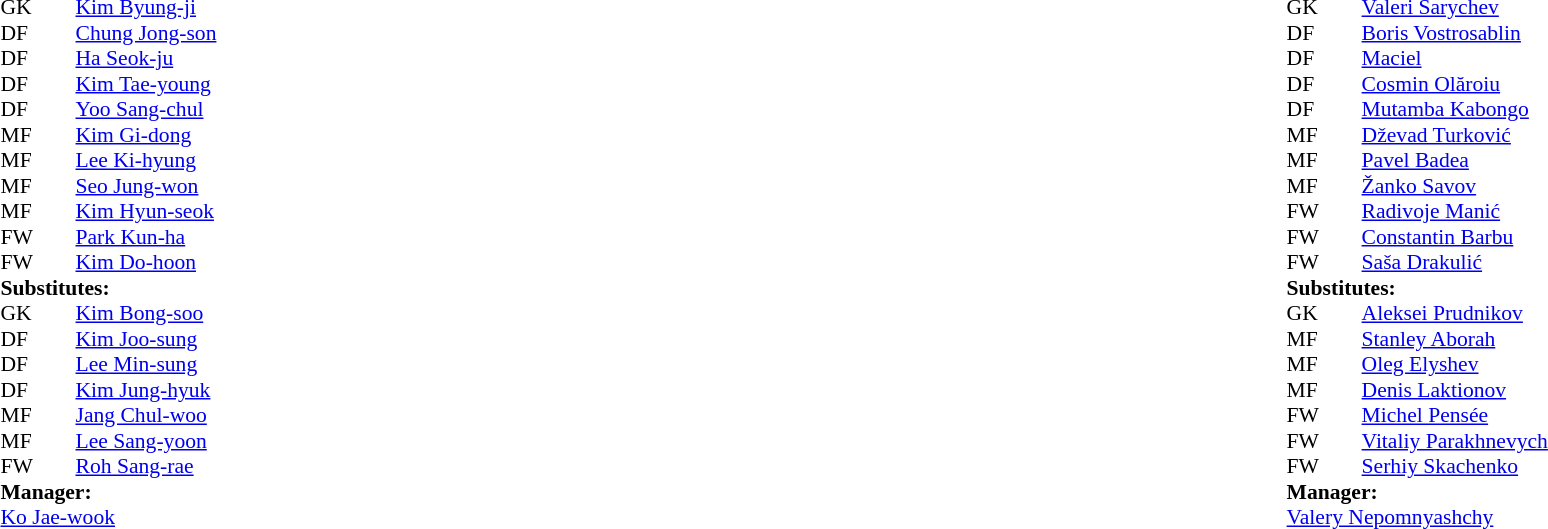<table width="100%">
<tr>
<td valign="top" width="50%"><br><table style="font-size: 90%" cellspacing="0" cellpadding="0">
<tr>
<th width=25></th>
<th width=25></th>
</tr>
<tr>
<td>GK</td>
<td></td>
<td> <a href='#'>Kim Byung-ji</a></td>
</tr>
<tr>
<td>DF</td>
<td></td>
<td> <a href='#'>Chung Jong-son</a></td>
</tr>
<tr>
<td>DF</td>
<td></td>
<td> <a href='#'>Ha Seok-ju</a></td>
</tr>
<tr>
<td>DF</td>
<td></td>
<td> <a href='#'>Kim Tae-young</a></td>
</tr>
<tr>
<td>DF</td>
<td></td>
<td> <a href='#'>Yoo Sang-chul</a></td>
</tr>
<tr>
<td>MF</td>
<td></td>
<td> <a href='#'>Kim Gi-dong</a></td>
<td></td>
<td></td>
</tr>
<tr>
<td>MF</td>
<td></td>
<td> <a href='#'>Lee Ki-hyung</a></td>
<td></td>
<td></td>
</tr>
<tr>
<td>MF</td>
<td></td>
<td> <a href='#'>Seo Jung-won</a></td>
</tr>
<tr>
<td>MF</td>
<td></td>
<td> <a href='#'>Kim Hyun-seok</a></td>
<td></td>
<td></td>
</tr>
<tr>
<td>FW</td>
<td></td>
<td> <a href='#'>Park Kun-ha</a></td>
<td></td>
<td></td>
</tr>
<tr>
<td>FW</td>
<td></td>
<td> <a href='#'>Kim Do-hoon</a></td>
</tr>
<tr>
<td colspan=3><strong>Substitutes:</strong></td>
</tr>
<tr>
<td>GK</td>
<td></td>
<td> <a href='#'>Kim Bong-soo</a></td>
</tr>
<tr>
<td>DF</td>
<td></td>
<td> <a href='#'>Kim Joo-sung</a></td>
</tr>
<tr>
<td>DF</td>
<td></td>
<td> <a href='#'>Lee Min-sung</a></td>
</tr>
<tr>
<td>DF</td>
<td></td>
<td> <a href='#'>Kim Jung-hyuk</a></td>
<td></td>
<td></td>
</tr>
<tr>
<td>MF</td>
<td></td>
<td> <a href='#'>Jang Chul-woo</a></td>
<td></td>
<td></td>
</tr>
<tr>
<td>MF</td>
<td></td>
<td> <a href='#'>Lee Sang-yoon</a></td>
<td></td>
<td></td>
</tr>
<tr>
<td>FW</td>
<td></td>
<td> <a href='#'>Roh Sang-rae</a></td>
<td> </td>
<td></td>
</tr>
<tr>
<td colspan=3><strong>Manager:</strong></td>
</tr>
<tr>
<td colspan=4> <a href='#'>Ko Jae-wook</a></td>
</tr>
</table>
</td>
<td valign="top" width="50%"><br><table style="font-size: 90%" cellspacing="0" cellpadding="0" align=center>
<tr>
<th width=25></th>
<th width=25></th>
</tr>
<tr>
<td>GK</td>
<td></td>
<td> <a href='#'>Valeri Sarychev</a></td>
<td></td>
<td></td>
</tr>
<tr>
<td>DF</td>
<td></td>
<td> <a href='#'>Boris Vostrosablin</a></td>
</tr>
<tr>
<td>DF</td>
<td></td>
<td> <a href='#'>Maciel</a></td>
<td></td>
<td></td>
</tr>
<tr>
<td>DF</td>
<td></td>
<td> <a href='#'>Cosmin Olăroiu</a></td>
</tr>
<tr>
<td>DF</td>
<td></td>
<td> <a href='#'>Mutamba Kabongo</a></td>
</tr>
<tr>
<td>MF</td>
<td></td>
<td> <a href='#'>Dževad Turković</a></td>
<td></td>
<td></td>
</tr>
<tr>
<td>MF</td>
<td></td>
<td> <a href='#'>Pavel Badea</a></td>
</tr>
<tr>
<td>MF</td>
<td></td>
<td> <a href='#'>Žanko Savov</a></td>
<td></td>
<td></td>
</tr>
<tr>
<td>FW</td>
<td></td>
<td> <a href='#'>Radivoje Manić</a></td>
<td></td>
<td></td>
</tr>
<tr>
<td>FW</td>
<td></td>
<td> <a href='#'>Constantin Barbu</a></td>
<td></td>
<td></td>
</tr>
<tr>
<td>FW</td>
<td></td>
<td> <a href='#'>Saša Drakulić</a></td>
<td></td>
<td></td>
</tr>
<tr>
<td colspan=3><strong>Substitutes:</strong></td>
</tr>
<tr>
<td>GK</td>
<td></td>
<td> <a href='#'>Aleksei Prudnikov</a></td>
<td></td>
<td></td>
</tr>
<tr>
<td>MF</td>
<td></td>
<td> <a href='#'>Stanley Aborah</a></td>
<td></td>
<td></td>
</tr>
<tr>
<td>MF</td>
<td></td>
<td> <a href='#'>Oleg Elyshev</a></td>
<td></td>
<td></td>
</tr>
<tr>
<td>MF</td>
<td></td>
<td> <a href='#'>Denis Laktionov</a></td>
<td></td>
<td></td>
</tr>
<tr>
<td>FW</td>
<td></td>
<td> <a href='#'>Michel Pensée</a></td>
<td> </td>
<td></td>
</tr>
<tr>
<td>FW</td>
<td></td>
<td> <a href='#'>Vitaliy Parakhnevych</a></td>
<td></td>
<td></td>
</tr>
<tr>
<td>FW</td>
<td></td>
<td> <a href='#'>Serhiy Skachenko</a></td>
<td></td>
<td></td>
</tr>
<tr>
<td colspan=3><strong>Manager:</strong></td>
</tr>
<tr>
<td colspan=4> <a href='#'>Valery Nepomnyashchy</a></td>
</tr>
</table>
</td>
</tr>
</table>
